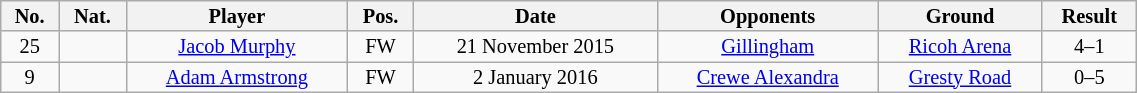<table class="wikitable sortable alternance" style="font-size:85%; text-align:center; line-height:14px; width:60%;">
<tr>
<th>No.</th>
<th>Nat.</th>
<th>Player</th>
<th>Pos.</th>
<th>Date</th>
<th>Opponents</th>
<th>Ground</th>
<th>Result</th>
</tr>
<tr>
<td>25</td>
<td></td>
<td><a href='#'>Jacob Murphy</a></td>
<td>FW</td>
<td>21 November 2015</td>
<td><a href='#'>Gillingham</a></td>
<td><a href='#'>Ricoh Arena</a></td>
<td>4–1</td>
</tr>
<tr>
<td>9</td>
<td></td>
<td><a href='#'>Adam Armstrong</a></td>
<td>FW</td>
<td>2 January 2016</td>
<td><a href='#'>Crewe Alexandra</a></td>
<td><a href='#'>Gresty Road</a></td>
<td>0–5</td>
</tr>
</table>
